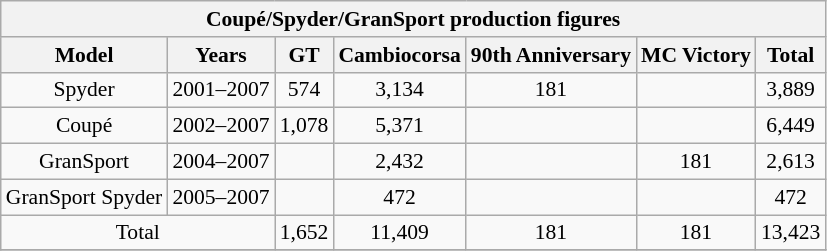<table class="wikitable" style="text-align:center; font-size:90%;">
<tr>
<th colspan=15>Coupé/Spyder/GranSport production figures</th>
</tr>
<tr>
<th>Model</th>
<th>Years</th>
<th>GT</th>
<th>Cambiocorsa</th>
<th>90th Anniversary</th>
<th>MC Victory</th>
<th>Total</th>
</tr>
<tr>
<td>Spyder</td>
<td>2001–2007</td>
<td>574</td>
<td>3,134</td>
<td>181</td>
<td></td>
<td>3,889</td>
</tr>
<tr>
<td>Coupé</td>
<td>2002–2007</td>
<td>1,078</td>
<td>5,371</td>
<td></td>
<td></td>
<td>6,449</td>
</tr>
<tr>
<td>GranSport</td>
<td>2004–2007</td>
<td></td>
<td>2,432</td>
<td></td>
<td>181</td>
<td>2,613</td>
</tr>
<tr>
<td>GranSport Spyder</td>
<td>2005–2007</td>
<td></td>
<td>472</td>
<td></td>
<td></td>
<td>472</td>
</tr>
<tr>
<td colspan=2>Total</td>
<td>1,652</td>
<td>11,409</td>
<td>181</td>
<td>181</td>
<td>13,423</td>
</tr>
<tr>
</tr>
</table>
